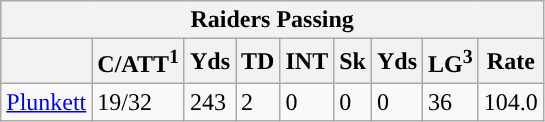<table class="wikitable">
<tr>
<th colspan="9">Raiders Passing</th>
</tr>
<tr>
<th></th>
<th>C/ATT<sup>1</sup></th>
<th>Yds</th>
<th>TD</th>
<th>INT</th>
<th>Sk</th>
<th>Yds</th>
<th>LG<sup>3</sup></th>
<th>Rate</th>
</tr>
<tr>
<td><a href='#'>Plunkett</a></td>
<td>19/32</td>
<td>243</td>
<td>2</td>
<td>0</td>
<td>0</td>
<td>0</td>
<td>36</td>
<td>104.0</td>
</tr>
</table>
